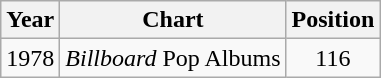<table class="wikitable">
<tr>
<th>Year</th>
<th>Chart</th>
<th>Position</th>
</tr>
<tr>
<td>1978</td>
<td><em>Billboard</em> Pop Albums</td>
<td align="center">116</td>
</tr>
</table>
